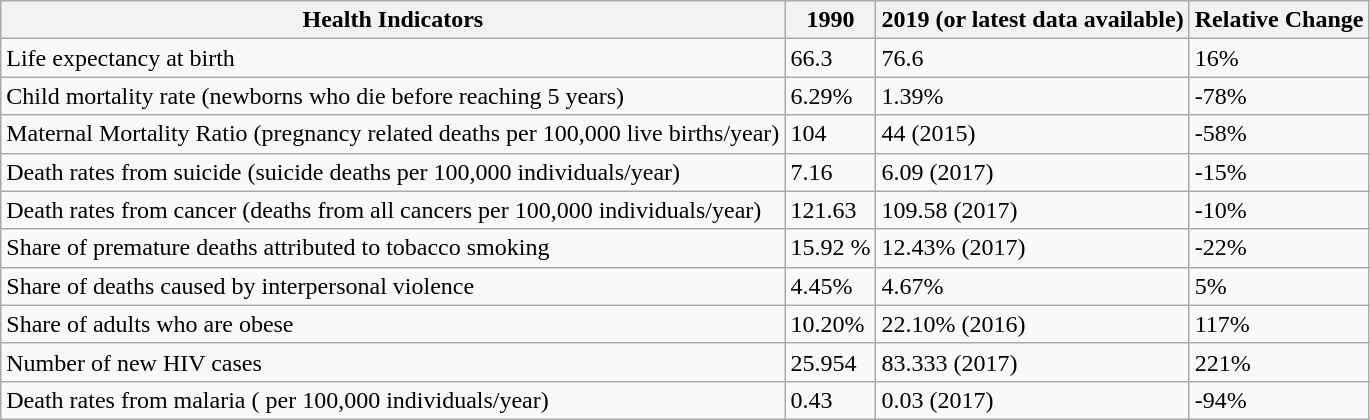<table class="wikitable">
<tr>
<th>Health Indicators</th>
<th>1990</th>
<th>2019 (or latest data available)</th>
<th>Relative  Change</th>
</tr>
<tr>
<td>Life expectancy at birth</td>
<td>66.3</td>
<td>76.6</td>
<td>16%</td>
</tr>
<tr>
<td>Child mortality rate (newborns who die before reaching 5 years)</td>
<td>6.29%</td>
<td>1.39%</td>
<td>-78%</td>
</tr>
<tr>
<td>Maternal Mortality Ratio (pregnancy related deaths per 100,000 live births/year)</td>
<td>104</td>
<td>44 (2015)</td>
<td>-58%</td>
</tr>
<tr>
<td>Death rates from suicide (suicide deaths per 100,000 individuals/year)</td>
<td>7.16</td>
<td>6.09 (2017)</td>
<td>-15%</td>
</tr>
<tr>
<td>Death rates from cancer (deaths from all cancers per 100,000 individuals/year)</td>
<td>121.63</td>
<td>109.58 (2017)</td>
<td>-10%</td>
</tr>
<tr>
<td>Share of premature deaths attributed to tobacco smoking</td>
<td>15.92 %</td>
<td>12.43% (2017)</td>
<td>-22%</td>
</tr>
<tr>
<td>Share of deaths caused by interpersonal violence </td>
<td>4.45%</td>
<td>4.67%</td>
<td>5%</td>
</tr>
<tr>
<td>Share of adults who are obese</td>
<td>10.20%</td>
<td>22.10% (2016)</td>
<td>117%</td>
</tr>
<tr>
<td>Number of new HIV cases </td>
<td>25.954</td>
<td>83.333 (2017)</td>
<td>221%</td>
</tr>
<tr>
<td>Death rates from malaria ( per 100,000 individuals/year)</td>
<td>0.43</td>
<td>0.03 (2017)</td>
<td>-94%</td>
</tr>
</table>
